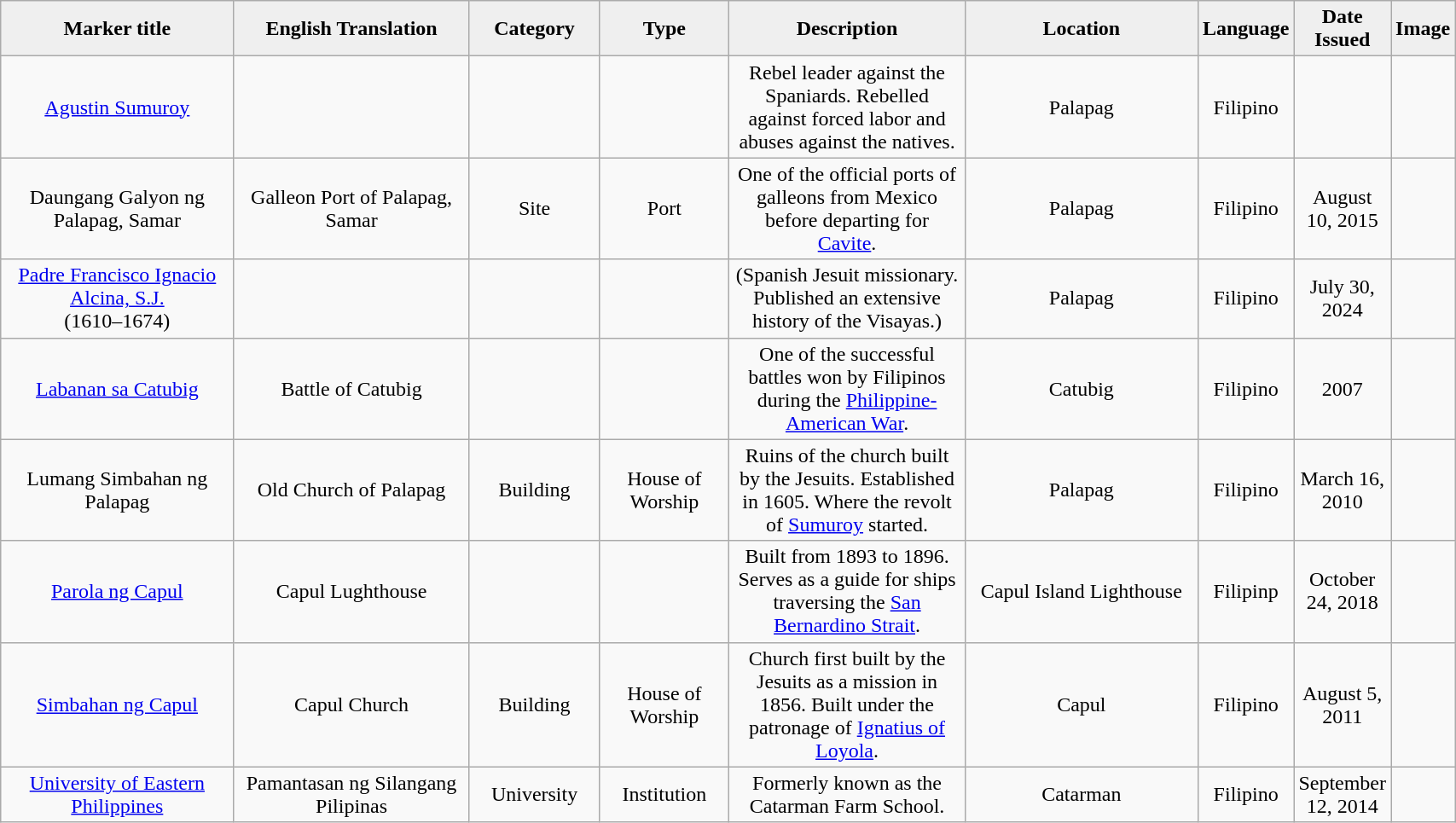<table class="wikitable" style="width:90%; text-align:center;">
<tr>
<th style="width:20%; background:#efefef;">Marker title</th>
<th style="width:20%; background:#efefef;">English Translation</th>
<th style="width:10%; background:#efefef;">Category</th>
<th style="width:10%; background:#efefef;">Type</th>
<th style="width:20%; background:#efefef;">Description</th>
<th style="width:20%; background:#efefef;">Location</th>
<th style="width:10%; background:#efefef;">Language</th>
<th style="width:10%; background:#efefef;">Date Issued</th>
<th style="width:10%; background:#efefef;">Image</th>
</tr>
<tr>
<td><a href='#'>Agustin Sumuroy</a></td>
<td></td>
<td></td>
<td></td>
<td>Rebel leader against the Spaniards. Rebelled against forced labor and abuses against the natives.</td>
<td>Palapag</td>
<td>Filipino</td>
<td></td>
<td></td>
</tr>
<tr>
<td>Daungang Galyon ng Palapag, Samar</td>
<td>Galleon Port of Palapag, Samar</td>
<td>Site</td>
<td>Port</td>
<td>One of the official ports of galleons from Mexico before departing for <a href='#'>Cavite</a>.</td>
<td>Palapag</td>
<td>Filipino</td>
<td>August 10, 2015</td>
<td></td>
</tr>
<tr>
<td><a href='#'>Padre Francisco Ignacio Alcina, S.J.</a><br>(1610–1674)</td>
<td></td>
<td></td>
<td></td>
<td>(Spanish Jesuit missionary. Published an extensive history of the Visayas.)</td>
<td>Palapag</td>
<td>Filipino</td>
<td>July 30, 2024</td>
<td></td>
</tr>
<tr>
<td><a href='#'>Labanan sa Catubig</a></td>
<td>Battle of Catubig</td>
<td></td>
<td></td>
<td>One of the successful battles won by Filipinos during the <a href='#'>Philippine-American War</a>.</td>
<td>Catubig</td>
<td>Filipino</td>
<td>2007</td>
<td></td>
</tr>
<tr>
<td>Lumang Simbahan ng Palapag</td>
<td>Old Church of Palapag</td>
<td>Building</td>
<td>House of Worship</td>
<td>Ruins of the church built by the Jesuits. Established in 1605. Where the revolt of <a href='#'>Sumuroy</a> started.</td>
<td>Palapag</td>
<td>Filipino</td>
<td>March 16, 2010</td>
<td></td>
</tr>
<tr>
<td><a href='#'>Parola ng Capul</a></td>
<td>Capul Lughthouse</td>
<td></td>
<td></td>
<td>Built from 1893 to 1896. Serves as a guide for ships traversing the <a href='#'>San Bernardino Strait</a>.</td>
<td>Capul Island Lighthouse</td>
<td>Filipinp</td>
<td>October 24, 2018</td>
<td></td>
</tr>
<tr>
<td><a href='#'>Simbahan ng Capul</a></td>
<td>Capul Church</td>
<td>Building</td>
<td>House of Worship</td>
<td>Church first built by the Jesuits as a mission in 1856. Built under the patronage of <a href='#'>Ignatius of Loyola</a>.</td>
<td>Capul</td>
<td>Filipino</td>
<td>August 5, 2011</td>
<td></td>
</tr>
<tr>
<td><a href='#'>University of Eastern Philippines</a></td>
<td>Pamantasan ng Silangang Pilipinas</td>
<td>University</td>
<td>Institution</td>
<td>Formerly known as the Catarman Farm School.</td>
<td>Catarman</td>
<td>Filipino</td>
<td>September 12, 2014</td>
<td></td>
</tr>
</table>
